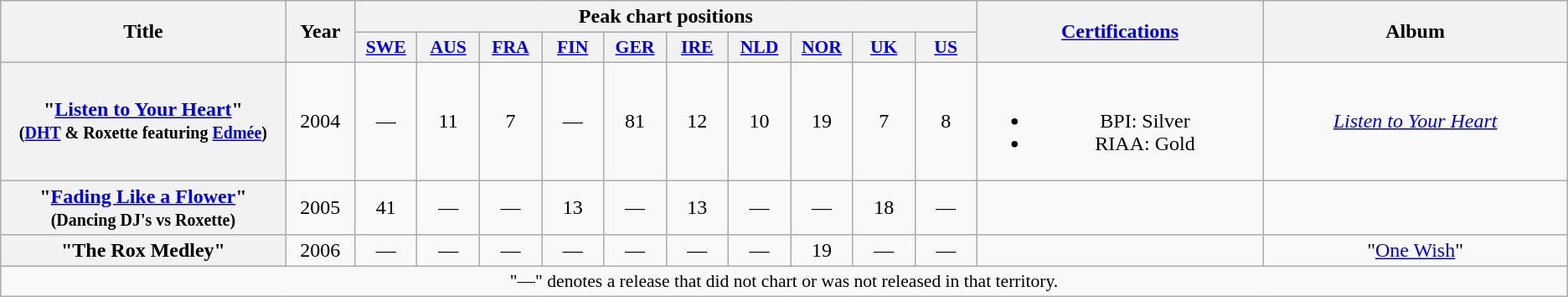<table class="wikitable plainrowheaders" style="text-align:center;">
<tr>
<th scope="col" rowspan="2" style="width:14em;">Title</th>
<th scope="col" rowspan="2" style="width:3em;">Year</th>
<th scope="col" colspan="10">Peak chart positions</th>
<th scope="col" rowspan="2" style="width:14em;"><a href='#'>Certifications</a></th>
<th scope="col" rowspan="2" style="width:15em;">Album</th>
</tr>
<tr>
<th scope="col" style="width:3em;font-size:90%;"><a href='#'>SWE</a><br></th>
<th scope="col" style="width:3em;font-size:90%;"><a href='#'>AUS</a><br></th>
<th scope="col" style="width:3em;font-size:90%;"><a href='#'>FRA</a><br></th>
<th scope="col" style="width:3em;font-size:90%;"><a href='#'>FIN</a><br></th>
<th scope="col" style="width:3em;font-size:90%;"><a href='#'>GER</a><br></th>
<th scope="col" style="width:3em;font-size:90%;"><a href='#'>IRE</a><br></th>
<th scope="col" style="width:3em;font-size:90%;"><a href='#'>NLD</a><br></th>
<th scope="col" style="width:3em;font-size:90%;"><a href='#'>NOR</a><br></th>
<th scope="col" style="width:3em;font-size:90%;"><a href='#'>UK</a><br></th>
<th scope="col" style="width:3em;font-size:90%;"><a href='#'>US</a><br></th>
</tr>
<tr>
<th scope="row">"<a href='#'>Listen to Your Heart</a>"<br><small>(<a href='#'>DHT</a> & Roxette featuring <a href='#'>Edmée</a>)</small></th>
<td>2004</td>
<td>—</td>
<td>11</td>
<td>7</td>
<td>—</td>
<td>81</td>
<td>12</td>
<td>10</td>
<td>19</td>
<td>7</td>
<td>8</td>
<td><br><ul><li>BPI: Silver</li><li>RIAA: Gold</li></ul></td>
<td><em><a href='#'>Listen to Your Heart</a></em></td>
</tr>
<tr>
<th scope="row">"<a href='#'>Fading Like a Flower</a>" <small>(Dancing DJ's vs Roxette)</small></th>
<td>2005</td>
<td>41</td>
<td>—</td>
<td>—</td>
<td>13</td>
<td>—</td>
<td>13</td>
<td>—</td>
<td>—</td>
<td>18</td>
<td>—</td>
<td></td>
<td></td>
</tr>
<tr>
<th scope="row">"The Rox Medley"</th>
<td>2006</td>
<td>—</td>
<td>—</td>
<td>—</td>
<td>—</td>
<td>—</td>
<td>—</td>
<td>—</td>
<td>19</td>
<td>—</td>
<td>—</td>
<td></td>
<td>"<a href='#'>One Wish</a>"</td>
</tr>
<tr>
<td colspan="14" style="font-size:90%">"—" denotes a release that did not chart or was not released in that territory.</td>
</tr>
</table>
